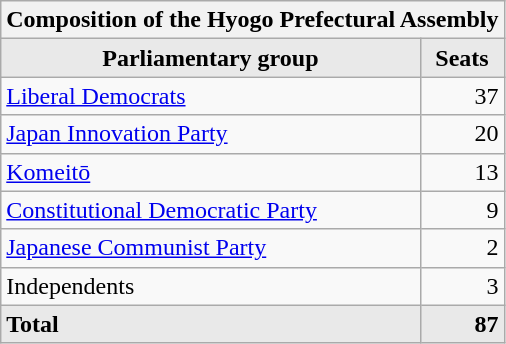<table class="wikitable">
<tr>
<th colspan="2">Composition of the Hyogo Prefectural Assembly</th>
</tr>
<tr>
<th style="background-color:#E9E9E9" align=left>Parliamentary group</th>
<th style="background-color:#E9E9E9" align=right>Seats</th>
</tr>
<tr>
<td align=left><a href='#'>Liberal Democrats</a></td>
<td align="right">37</td>
</tr>
<tr>
<td align=left><a href='#'>Japan Innovation Party</a></td>
<td align="right">20</td>
</tr>
<tr>
<td align=left><a href='#'>Komeitō</a></td>
<td align="right">13</td>
</tr>
<tr>
<td align=left><a href='#'>Constitutional Democratic Party</a></td>
<td align="right">9</td>
</tr>
<tr>
<td align=left><a href='#'>Japanese Communist Party</a></td>
<td align="right">2</td>
</tr>
<tr>
<td align=left>Independents</td>
<td align="right">3</td>
</tr>
<tr>
<td align=left style="background-color:#E9E9E9" align=left><strong>Total</strong></td>
<td style="background-color:#E9E9E9" align=right><strong>87</strong></td>
</tr>
</table>
